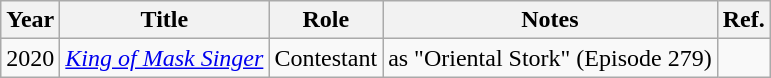<table class="wikitable">
<tr>
<th>Year</th>
<th>Title</th>
<th>Role</th>
<th>Notes</th>
<th>Ref.</th>
</tr>
<tr>
<td>2020</td>
<td><em><a href='#'>King of Mask Singer</a></em></td>
<td>Contestant</td>
<td>as "Oriental Stork" (Episode 279)</td>
<td></td>
</tr>
</table>
